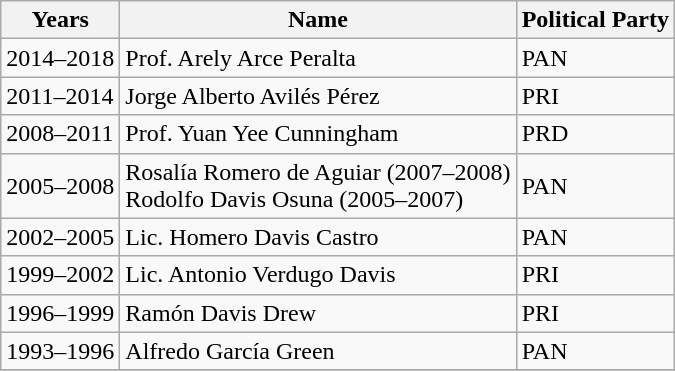<table class="wikitable">
<tr>
<th>Years</th>
<th>Name</th>
<th>Political Party</th>
</tr>
<tr>
<td>2014–2018</td>
<td>Prof. Arely Arce Peralta</td>
<td>PAN</td>
</tr>
<tr>
<td>2011–2014</td>
<td>Jorge Alberto Avilés Pérez</td>
<td>PRI</td>
</tr>
<tr>
<td>2008–2011</td>
<td>Prof. Yuan Yee Cunningham</td>
<td>PRD</td>
</tr>
<tr>
<td>2005–2008</td>
<td>Rosalía Romero de Aguiar (2007–2008)<br>Rodolfo Davis Osuna (2005–2007)</td>
<td>PAN</td>
</tr>
<tr>
<td>2002–2005</td>
<td>Lic. Homero Davis Castro</td>
<td>PAN</td>
</tr>
<tr>
<td>1999–2002</td>
<td>Lic. Antonio Verdugo Davis</td>
<td>PRI</td>
</tr>
<tr>
<td>1996–1999</td>
<td>Ramón Davis Drew</td>
<td>PRI</td>
</tr>
<tr>
<td>1993–1996</td>
<td>Alfredo García Green</td>
<td>PAN</td>
</tr>
<tr>
</tr>
</table>
